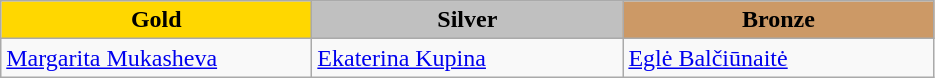<table class="wikitable" style="text-align:left">
<tr align="center">
<td width=200 bgcolor=gold><strong>Gold</strong></td>
<td width=200 bgcolor=silver><strong>Silver</strong></td>
<td width=200 bgcolor=CC9966><strong>Bronze</strong></td>
</tr>
<tr>
<td><a href='#'>Margarita Mukasheva</a><br><em></em></td>
<td><a href='#'>Ekaterina Kupina</a><br><em></em></td>
<td><a href='#'>Eglė Balčiūnaitė</a><br><em></em></td>
</tr>
</table>
